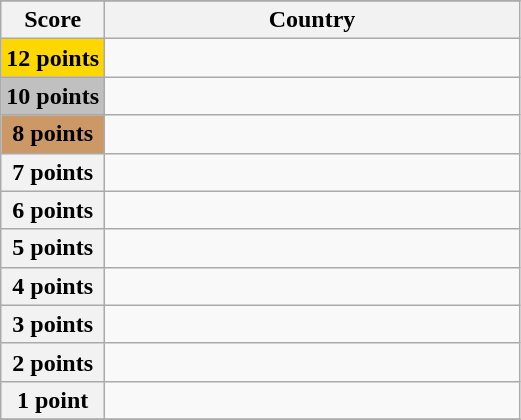<table class="wikitable">
<tr>
</tr>
<tr>
<th scope="col" width="20%">Score</th>
<th scope="col">Country</th>
</tr>
<tr>
<th scope="row" style="background:gold">12 points</th>
<td></td>
</tr>
<tr>
<th scope="row" style="background:silver">10 points</th>
<td></td>
</tr>
<tr>
<th scope="row" style="background:#CC9966">8 points</th>
<td></td>
</tr>
<tr>
<th scope="row">7 points</th>
<td></td>
</tr>
<tr>
<th scope="row">6 points</th>
<td></td>
</tr>
<tr>
<th scope="row">5 points</th>
<td></td>
</tr>
<tr>
<th scope="row">4 points</th>
<td></td>
</tr>
<tr>
<th scope="row">3 points</th>
<td></td>
</tr>
<tr>
<th scope="row">2 points</th>
<td></td>
</tr>
<tr>
<th scope="row">1 point</th>
<td></td>
</tr>
<tr>
</tr>
</table>
